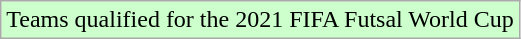<table class="wikitable" style="text-algin: left;">
<tr bgcolor=#ccffcc>
<td>Teams qualified for the 2021 FIFA Futsal World Cup</td>
</tr>
</table>
